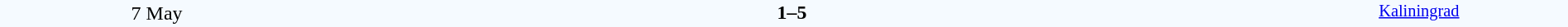<table style="width: 100%; background:#F5FAFF;" cellspacing="0">
<tr>
<td align=center rowspan=3 width=20%>7 May</td>
</tr>
<tr>
<td width=24% align=right></td>
<td align=center width=13%><strong>1–5</strong></td>
<td width=24%></td>
<td style=font-size:85% rowspan=3 valign=top align=center><a href='#'>Kaliningrad</a></td>
</tr>
<tr style=font-size:85%>
<td align=right valign=top></td>
<td></td>
<td></td>
</tr>
</table>
